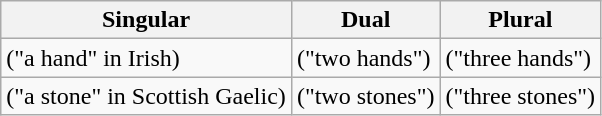<table class="wikitable">
<tr>
<th>Singular</th>
<th>Dual</th>
<th>Plural</th>
</tr>
<tr>
<td> ("a hand" in Irish)</td>
<td> ("two hands")</td>
<td> ("three hands")</td>
</tr>
<tr>
<td> ("a stone" in Scottish Gaelic)</td>
<td> ("two stones")</td>
<td> ("three stones")</td>
</tr>
</table>
